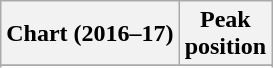<table class="wikitable sortable plainrowheaders" style="text-align:center">
<tr>
<th scope="col">Chart (2016–17)</th>
<th scope="col">Peak<br>position</th>
</tr>
<tr>
</tr>
<tr>
</tr>
<tr>
</tr>
<tr>
</tr>
</table>
